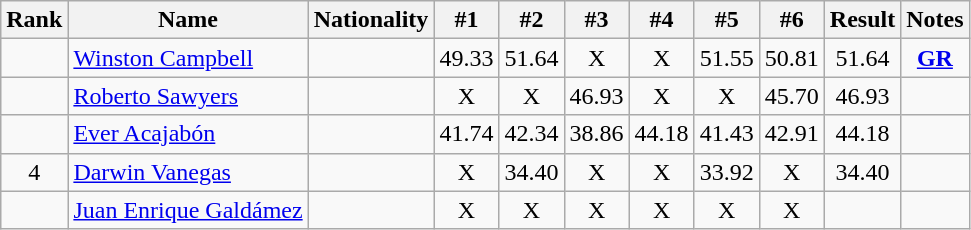<table class="wikitable sortable" style="text-align:center">
<tr>
<th>Rank</th>
<th>Name</th>
<th>Nationality</th>
<th>#1</th>
<th>#2</th>
<th>#3</th>
<th>#4</th>
<th>#5</th>
<th>#6</th>
<th>Result</th>
<th>Notes</th>
</tr>
<tr>
<td></td>
<td align=left><a href='#'>Winston Campbell</a></td>
<td align=left></td>
<td>49.33</td>
<td>51.64</td>
<td>X</td>
<td>X</td>
<td>51.55</td>
<td>50.81</td>
<td>51.64</td>
<td><strong><a href='#'>GR</a></strong></td>
</tr>
<tr>
<td></td>
<td align=left><a href='#'>Roberto Sawyers</a></td>
<td align=left></td>
<td>X</td>
<td>X</td>
<td>46.93</td>
<td>X</td>
<td>X</td>
<td>45.70</td>
<td>46.93</td>
<td></td>
</tr>
<tr>
<td></td>
<td align=left><a href='#'>Ever Acajabón</a></td>
<td align=left></td>
<td>41.74</td>
<td>42.34</td>
<td>38.86</td>
<td>44.18</td>
<td>41.43</td>
<td>42.91</td>
<td>44.18</td>
<td></td>
</tr>
<tr>
<td>4</td>
<td align=left><a href='#'>Darwin Vanegas</a></td>
<td align=left></td>
<td>X</td>
<td>34.40</td>
<td>X</td>
<td>X</td>
<td>33.92</td>
<td>X</td>
<td>34.40</td>
<td></td>
</tr>
<tr>
<td></td>
<td align=left><a href='#'>Juan Enrique Galdámez</a></td>
<td align=left></td>
<td>X</td>
<td>X</td>
<td>X</td>
<td>X</td>
<td>X</td>
<td>X</td>
<td></td>
<td></td>
</tr>
</table>
